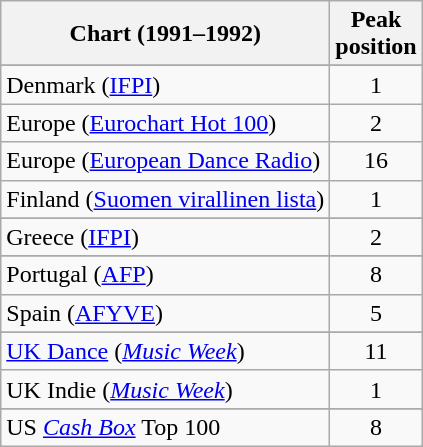<table class="wikitable sortable">
<tr>
<th>Chart (1991–1992)</th>
<th>Peak<br>position</th>
</tr>
<tr>
</tr>
<tr>
</tr>
<tr>
</tr>
<tr>
</tr>
<tr>
</tr>
<tr>
<td>Denmark (<a href='#'>IFPI</a>)</td>
<td align="center">1</td>
</tr>
<tr>
<td>Europe (<a href='#'>Eurochart Hot 100</a>)</td>
<td align="center">2</td>
</tr>
<tr>
<td>Europe (<a href='#'>European Dance Radio</a>)</td>
<td align="center">16</td>
</tr>
<tr>
<td>Finland (<a href='#'>Suomen virallinen lista</a>)</td>
<td align="center">1</td>
</tr>
<tr>
</tr>
<tr>
</tr>
<tr>
<td>Greece (<a href='#'>IFPI</a>)</td>
<td align="center">2</td>
</tr>
<tr>
</tr>
<tr>
</tr>
<tr>
</tr>
<tr>
</tr>
<tr>
</tr>
<tr>
<td>Portugal (<a href='#'>AFP</a>)</td>
<td align="center">8</td>
</tr>
<tr>
<td>Spain (<a href='#'>AFYVE</a>)</td>
<td align="center">5</td>
</tr>
<tr>
</tr>
<tr>
</tr>
<tr>
</tr>
<tr>
<td><a href='#'>UK Dance</a> (<em><a href='#'>Music Week</a></em>)</td>
<td align="center">11</td>
</tr>
<tr>
<td>UK Indie (<em><a href='#'>Music Week</a></em>)</td>
<td align=center>1</td>
</tr>
<tr>
</tr>
<tr>
</tr>
<tr>
</tr>
<tr>
</tr>
<tr>
<td>US <a href='#'><em>Cash Box</em></a> Top 100</td>
<td align="center">8</td>
</tr>
</table>
